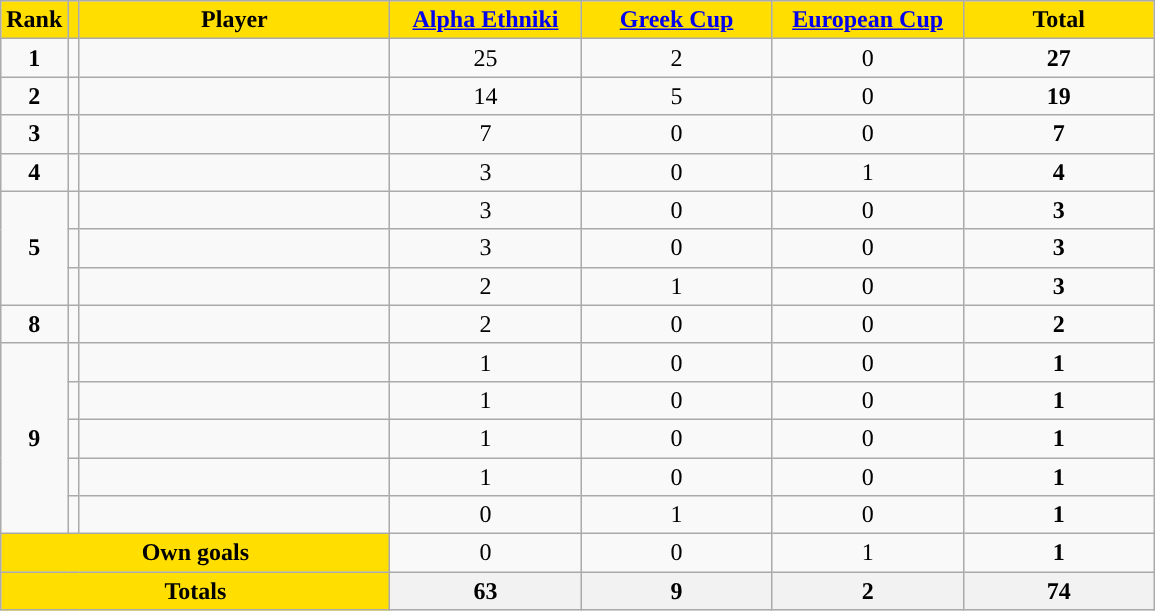<table class="wikitable sortable" style="text-align: center">
<tr>
<th style="background:#FFDE00">Rank</th>
<th style="background:#FFDE00"></th>
<th width=200 style="background:#FFDE00">Player</th>
<th width=120 style="background:#FFDE00"><a href='#'>Alpha Ethniki</a></th>
<th width=120 style="background:#FFDE00"><a href='#'>Greek Cup</a></th>
<th width=120 style="background:#FFDE00"><a href='#'>European Cup</a></th>
<th width=120 style="background:#FFDE00">Total</th>
</tr>
<tr>
<td><strong>1</strong></td>
<td></td>
<td align=left></td>
<td>25</td>
<td>2</td>
<td>0</td>
<td><strong>27</strong></td>
</tr>
<tr>
<td><strong>2</strong></td>
<td></td>
<td align=left></td>
<td>14</td>
<td>5</td>
<td>0</td>
<td><strong>19</strong></td>
</tr>
<tr>
<td><strong>3</strong></td>
<td></td>
<td align=left></td>
<td>7</td>
<td>0</td>
<td>0</td>
<td><strong>7</strong></td>
</tr>
<tr>
<td><strong>4</strong></td>
<td></td>
<td align=left></td>
<td>3</td>
<td>0</td>
<td>1</td>
<td><strong>4</strong></td>
</tr>
<tr>
<td rowspan=3><strong>5</strong></td>
<td></td>
<td align=left></td>
<td>3</td>
<td>0</td>
<td>0</td>
<td><strong>3</strong></td>
</tr>
<tr>
<td></td>
<td align=left></td>
<td>3</td>
<td>0</td>
<td>0</td>
<td><strong>3</strong></td>
</tr>
<tr>
<td></td>
<td align=left></td>
<td>2</td>
<td>1</td>
<td>0</td>
<td><strong>3</strong></td>
</tr>
<tr>
<td><strong>8</strong></td>
<td></td>
<td align=left></td>
<td>2</td>
<td>0</td>
<td>0</td>
<td><strong>2</strong></td>
</tr>
<tr>
<td rowspan=5><strong>9</strong></td>
<td></td>
<td align=left></td>
<td>1</td>
<td>0</td>
<td>0</td>
<td><strong>1</strong></td>
</tr>
<tr>
<td></td>
<td align=left></td>
<td>1</td>
<td>0</td>
<td>0</td>
<td><strong>1</strong></td>
</tr>
<tr>
<td></td>
<td align=left></td>
<td>1</td>
<td>0</td>
<td>0</td>
<td><strong>1</strong></td>
</tr>
<tr>
<td></td>
<td align=left></td>
<td>1</td>
<td>0</td>
<td>0</td>
<td><strong>1</strong></td>
</tr>
<tr>
<td></td>
<td align=left></td>
<td>0</td>
<td>1</td>
<td>0</td>
<td><strong>1</strong></td>
</tr>
<tr class="sortbottom">
<td colspan=3 style="background:#FFDE00"><strong>Own goals</strong></td>
<td>0</td>
<td>0</td>
<td>1</td>
<td><strong>1</strong></td>
</tr>
<tr class="sortbottom">
<th colspan=3 style="background:#FFDE00"><strong>Totals</strong></th>
<th><strong>63</strong></th>
<th><strong> 9</strong></th>
<th><strong> 2</strong></th>
<th><strong>74</strong></th>
</tr>
</table>
